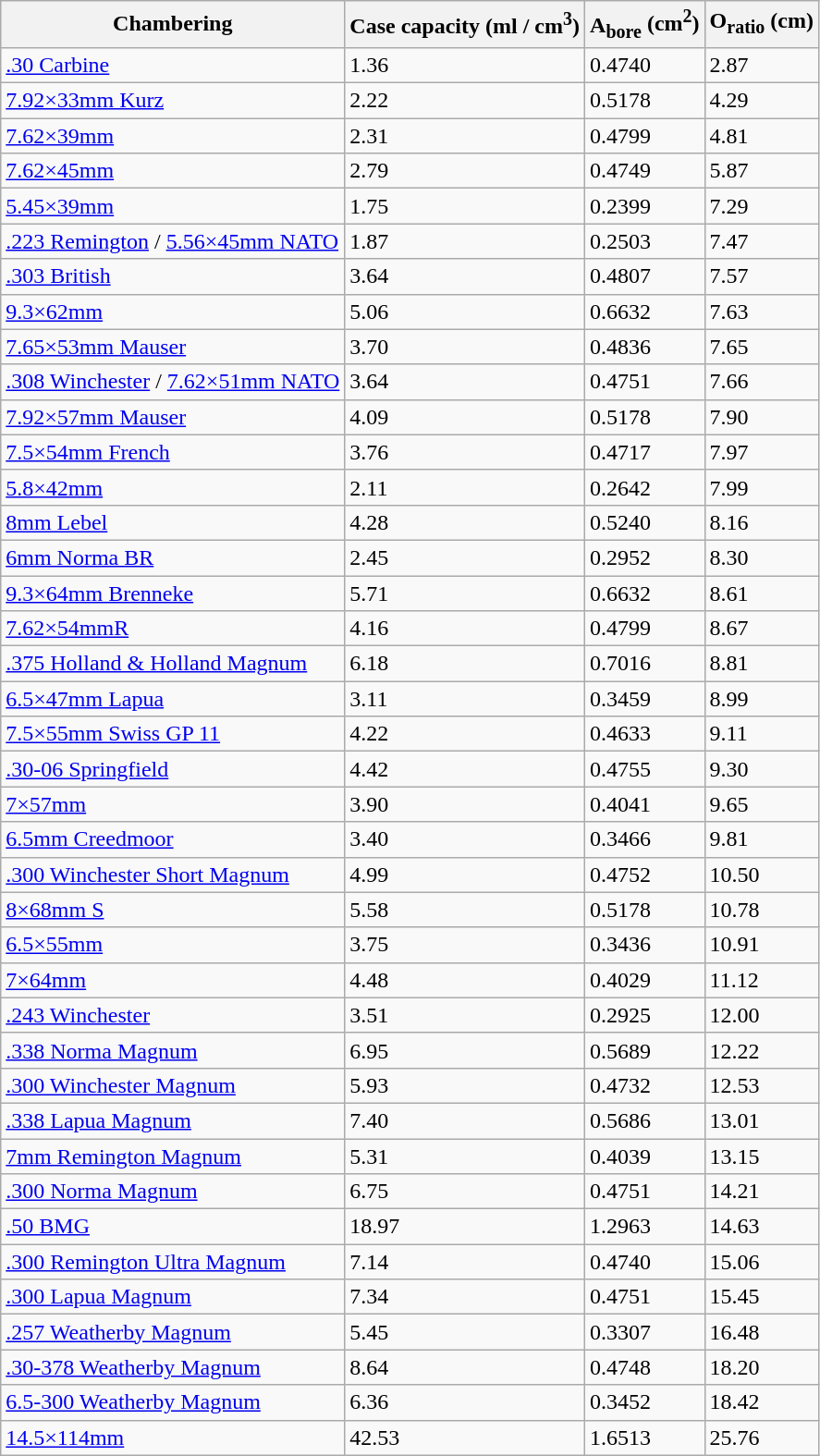<table class="wikitable sortable">
<tr>
<th><strong>Chambering</strong></th>
<th><strong>Case capacity</strong> (ml / cm<sup>3</sup>)</th>
<th><strong>A<sub>bore</sub></strong> (cm<sup>2</sup>)</th>
<th><strong>O<sub>ratio</sub> (cm)</strong></th>
</tr>
<tr>
<td><a href='#'>.30 Carbine</a></td>
<td>1.36</td>
<td>0.4740</td>
<td>2.87</td>
</tr>
<tr>
<td><a href='#'>7.92×33mm Kurz</a></td>
<td>2.22</td>
<td>0.5178</td>
<td>4.29</td>
</tr>
<tr>
<td><a href='#'>7.62×39mm</a></td>
<td>2.31</td>
<td>0.4799</td>
<td>4.81</td>
</tr>
<tr>
<td><a href='#'>7.62×45mm</a></td>
<td>2.79</td>
<td>0.4749</td>
<td>5.87</td>
</tr>
<tr>
<td><a href='#'>5.45×39mm</a></td>
<td>1.75</td>
<td>0.2399</td>
<td>7.29</td>
</tr>
<tr>
<td><a href='#'>.223 Remington</a> / <a href='#'>5.56×45mm NATO</a></td>
<td>1.87</td>
<td>0.2503</td>
<td>7.47</td>
</tr>
<tr>
<td><a href='#'>.303 British</a></td>
<td>3.64</td>
<td>0.4807</td>
<td>7.57</td>
</tr>
<tr>
<td><a href='#'>9.3×62mm</a></td>
<td>5.06</td>
<td>0.6632</td>
<td>7.63</td>
</tr>
<tr>
<td><a href='#'>7.65×53mm Mauser</a></td>
<td>3.70</td>
<td>0.4836</td>
<td>7.65</td>
</tr>
<tr>
<td><a href='#'>.308 Winchester</a> / <a href='#'>7.62×51mm NATO</a></td>
<td>3.64</td>
<td>0.4751</td>
<td>7.66</td>
</tr>
<tr>
<td><a href='#'>7.92×57mm Mauser</a></td>
<td>4.09</td>
<td>0.5178</td>
<td>7.90</td>
</tr>
<tr>
<td><a href='#'>7.5×54mm French</a></td>
<td>3.76</td>
<td>0.4717</td>
<td>7.97</td>
</tr>
<tr>
<td><a href='#'>5.8×42mm</a></td>
<td>2.11</td>
<td>0.2642</td>
<td>7.99</td>
</tr>
<tr>
<td><a href='#'>8mm Lebel</a></td>
<td>4.28</td>
<td>0.5240</td>
<td>8.16</td>
</tr>
<tr>
<td><a href='#'>6mm Norma BR</a></td>
<td>2.45</td>
<td>0.2952</td>
<td>8.30</td>
</tr>
<tr>
<td><a href='#'>9.3×64mm Brenneke</a></td>
<td>5.71</td>
<td>0.6632</td>
<td>8.61</td>
</tr>
<tr>
<td><a href='#'>7.62×54mmR</a></td>
<td>4.16</td>
<td>0.4799</td>
<td>8.67</td>
</tr>
<tr>
<td><a href='#'>.375 Holland & Holland Magnum</a></td>
<td>6.18</td>
<td>0.7016</td>
<td>8.81</td>
</tr>
<tr>
<td><a href='#'>6.5×47mm Lapua</a></td>
<td>3.11</td>
<td>0.3459</td>
<td>8.99</td>
</tr>
<tr>
<td><a href='#'>7.5×55mm Swiss GP 11</a></td>
<td>4.22</td>
<td>0.4633</td>
<td>9.11</td>
</tr>
<tr>
<td><a href='#'>.30-06 Springfield</a></td>
<td>4.42</td>
<td>0.4755</td>
<td>9.30</td>
</tr>
<tr>
<td><a href='#'>7×57mm</a></td>
<td>3.90</td>
<td>0.4041</td>
<td>9.65</td>
</tr>
<tr>
<td><a href='#'>6.5mm Creedmoor</a></td>
<td>3.40</td>
<td>0.3466</td>
<td>9.81</td>
</tr>
<tr>
<td><a href='#'>.300 Winchester Short Magnum</a></td>
<td>4.99</td>
<td>0.4752</td>
<td>10.50</td>
</tr>
<tr>
<td><a href='#'>8×68mm S</a></td>
<td>5.58</td>
<td>0.5178</td>
<td>10.78</td>
</tr>
<tr>
<td><a href='#'>6.5×55mm</a></td>
<td>3.75</td>
<td>0.3436</td>
<td>10.91</td>
</tr>
<tr>
<td><a href='#'>7×64mm</a></td>
<td>4.48</td>
<td>0.4029</td>
<td>11.12</td>
</tr>
<tr>
<td><a href='#'>.243 Winchester</a></td>
<td>3.51</td>
<td>0.2925</td>
<td>12.00</td>
</tr>
<tr>
<td><a href='#'>.338 Norma Magnum</a></td>
<td>6.95</td>
<td>0.5689</td>
<td>12.22</td>
</tr>
<tr>
<td><a href='#'>.300 Winchester Magnum</a></td>
<td>5.93</td>
<td>0.4732</td>
<td>12.53</td>
</tr>
<tr>
<td><a href='#'>.338 Lapua Magnum</a></td>
<td>7.40</td>
<td>0.5686</td>
<td>13.01</td>
</tr>
<tr>
<td><a href='#'>7mm Remington Magnum</a></td>
<td>5.31</td>
<td>0.4039</td>
<td>13.15</td>
</tr>
<tr>
<td><a href='#'>.300 Norma Magnum</a></td>
<td>6.75</td>
<td>0.4751</td>
<td>14.21</td>
</tr>
<tr>
<td><a href='#'>.50 BMG</a></td>
<td>18.97</td>
<td>1.2963</td>
<td>14.63</td>
</tr>
<tr>
<td><a href='#'>.300 Remington Ultra Magnum</a></td>
<td>7.14</td>
<td>0.4740</td>
<td>15.06</td>
</tr>
<tr>
<td><a href='#'>.300 Lapua Magnum</a></td>
<td>7.34</td>
<td>0.4751</td>
<td>15.45</td>
</tr>
<tr>
<td><a href='#'>.257 Weatherby Magnum</a></td>
<td>5.45</td>
<td>0.3307</td>
<td>16.48</td>
</tr>
<tr>
<td><a href='#'>.30-378 Weatherby Magnum</a></td>
<td>8.64</td>
<td>0.4748</td>
<td>18.20</td>
</tr>
<tr>
<td><a href='#'>6.5-300 Weatherby Magnum</a></td>
<td>6.36</td>
<td>0.3452</td>
<td>18.42</td>
</tr>
<tr>
<td><a href='#'>14.5×114mm</a></td>
<td>42.53</td>
<td>1.6513</td>
<td>25.76</td>
</tr>
</table>
